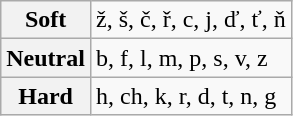<table class=wikitable>
<tr>
<th>Soft</th>
<td>ž, š, č, ř, c, j, ď, ť, ň</td>
</tr>
<tr>
<th>Neutral</th>
<td>b, f, l, m, p, s, v, z</td>
</tr>
<tr>
<th>Hard</th>
<td>h, ch, k, r, d, t, n, g</td>
</tr>
</table>
